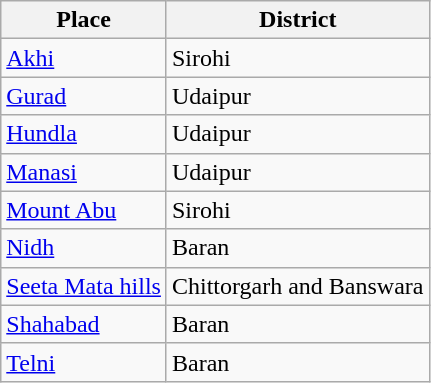<table class="wikitable sortable">
<tr>
<th>Place</th>
<th>District</th>
</tr>
<tr>
<td><a href='#'>Akhi</a></td>
<td>Sirohi</td>
</tr>
<tr>
<td><a href='#'>Gurad</a></td>
<td>Udaipur</td>
</tr>
<tr>
<td><a href='#'>Hundla</a></td>
<td>Udaipur</td>
</tr>
<tr>
<td><a href='#'>Manasi</a></td>
<td>Udaipur</td>
</tr>
<tr>
<td><a href='#'>Mount Abu</a></td>
<td>Sirohi</td>
</tr>
<tr>
<td><a href='#'>Nidh</a></td>
<td>Baran</td>
</tr>
<tr>
<td><a href='#'>Seeta Mata hills</a></td>
<td>Chittorgarh and Banswara</td>
</tr>
<tr>
<td><a href='#'>Shahabad</a></td>
<td>Baran</td>
</tr>
<tr>
<td><a href='#'>Telni</a></td>
<td>Baran</td>
</tr>
</table>
